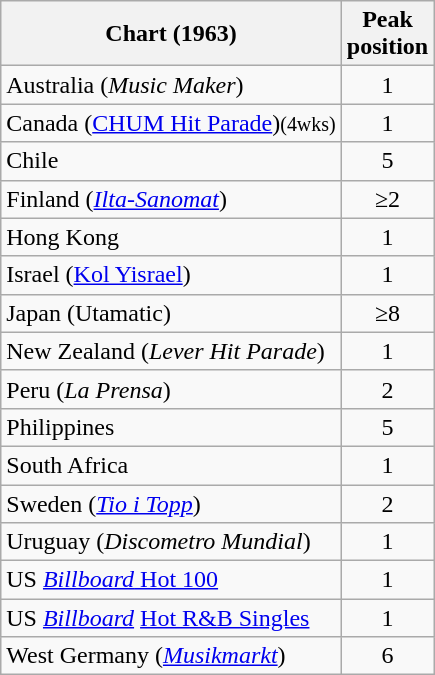<table class="wikitable sortable">
<tr>
<th>Chart (1963)</th>
<th>Peak<br>position</th>
</tr>
<tr>
<td>Australia (<em>Music Maker</em>)</td>
<td style="text-align:center;">1</td>
</tr>
<tr>
<td>Canada (<a href='#'>CHUM Hit Parade</a>)<small>(4wks)</small></td>
<td style="text-align:center;">1</td>
</tr>
<tr>
<td>Chile</td>
<td style="text-align:center;">5</td>
</tr>
<tr>
<td>Finland (<em><a href='#'>Ilta-Sanomat</a></em>)</td>
<td style="text-align:center;">≥2</td>
</tr>
<tr>
<td>Hong Kong</td>
<td style="text-align:center;">1</td>
</tr>
<tr>
<td>Israel (<a href='#'>Kol Yisrael</a>)</td>
<td style="text-align:center;">1</td>
</tr>
<tr>
<td>Japan (Utamatic)</td>
<td style="text-align:center;">≥8</td>
</tr>
<tr>
<td>New Zealand (<em>Lever Hit Parade</em>)</td>
<td style="text-align:center;">1</td>
</tr>
<tr>
<td>Peru (<em>La Prensa</em>)</td>
<td style="text-align:center;">2</td>
</tr>
<tr>
<td>Philippines</td>
<td style="text-align:center;">5</td>
</tr>
<tr>
<td>South Africa</td>
<td style="text-align:center;">1</td>
</tr>
<tr>
<td>Sweden (<em><a href='#'>Tio i Topp</a></em>)</td>
<td style="text-align:center;">2</td>
</tr>
<tr>
<td>Uruguay (<em>Discometro Mundial</em>)</td>
<td style="text-align:center;">1</td>
</tr>
<tr>
<td>US <a href='#'><em>Billboard</em> Hot 100</a></td>
<td style="text-align:center;">1</td>
</tr>
<tr>
<td>US <em><a href='#'>Billboard</a></em> <a href='#'>Hot R&B Singles</a></td>
<td style="text-align:center;">1</td>
</tr>
<tr>
<td>West Germany (<em><a href='#'>Musikmarkt</a></em>)</td>
<td style="text-align:center;">6</td>
</tr>
</table>
